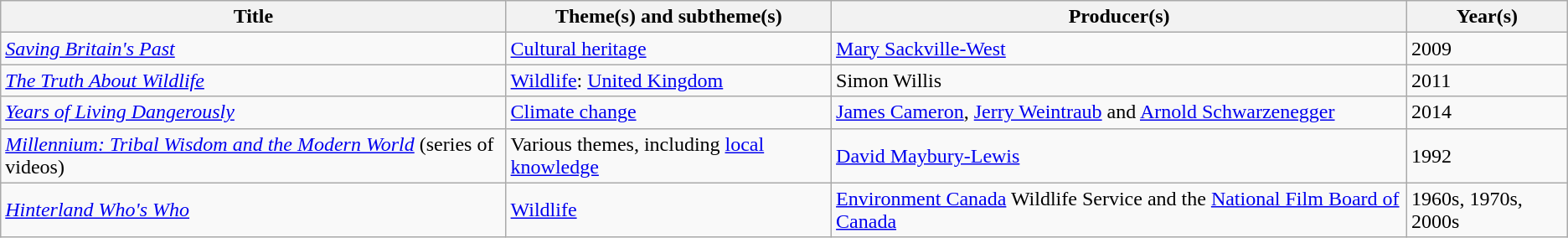<table class="wikitable sortable">
<tr>
<th>Title</th>
<th>Theme(s) and subtheme(s)</th>
<th>Producer(s)</th>
<th>Year(s)</th>
</tr>
<tr>
<td><em><a href='#'>Saving Britain's Past</a></em></td>
<td><a href='#'>Cultural heritage</a></td>
<td><a href='#'>Mary Sackville-West</a></td>
<td>2009</td>
</tr>
<tr>
<td><em><a href='#'>The Truth About Wildlife</a></em></td>
<td><a href='#'>Wildlife</a>: <a href='#'>United Kingdom</a></td>
<td>Simon Willis</td>
<td>2011</td>
</tr>
<tr>
<td><em><a href='#'>Years of Living Dangerously</a></em></td>
<td><a href='#'>Climate change</a></td>
<td><a href='#'>James Cameron</a>, <a href='#'>Jerry Weintraub</a> and <a href='#'>Arnold Schwarzenegger</a></td>
<td>2014</td>
</tr>
<tr>
<td><em><a href='#'>Millennium: Tribal Wisdom and the Modern World</a></em> (series of videos)</td>
<td>Various themes, including <a href='#'>local knowledge</a></td>
<td><a href='#'>David Maybury-Lewis</a></td>
<td>1992</td>
</tr>
<tr>
<td><em><a href='#'>Hinterland Who's Who</a></em></td>
<td><a href='#'>Wildlife</a></td>
<td><a href='#'>Environment Canada</a> Wildlife Service and the <a href='#'>National Film Board of Canada</a></td>
<td>1960s, 1970s, 2000s</td>
</tr>
</table>
